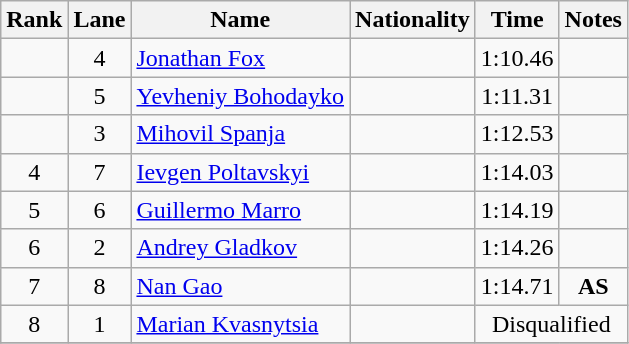<table class="wikitable">
<tr>
<th>Rank</th>
<th>Lane</th>
<th>Name</th>
<th>Nationality</th>
<th>Time</th>
<th>Notes</th>
</tr>
<tr>
<td align=center></td>
<td align=center>4</td>
<td><a href='#'>Jonathan Fox</a></td>
<td></td>
<td align=center>1:10.46</td>
<td align=center></td>
</tr>
<tr>
<td align=center></td>
<td align=center>5</td>
<td><a href='#'>Yevheniy Bohodayko</a></td>
<td></td>
<td align=center>1:11.31</td>
<td align=center></td>
</tr>
<tr>
<td align=center></td>
<td align=center>3</td>
<td><a href='#'>Mihovil Spanja</a></td>
<td></td>
<td align=center>1:12.53</td>
<td align=center></td>
</tr>
<tr>
<td align=center>4</td>
<td align=center>7</td>
<td><a href='#'>Ievgen Poltavskyi</a></td>
<td></td>
<td align=center>1:14.03</td>
<td align=center></td>
</tr>
<tr>
<td align=center>5</td>
<td align=center>6</td>
<td><a href='#'>Guillermo Marro</a></td>
<td></td>
<td align=center>1:14.19</td>
<td align=center></td>
</tr>
<tr>
<td align=center>6</td>
<td align=center>2</td>
<td><a href='#'>Andrey Gladkov</a></td>
<td></td>
<td align=center>1:14.26</td>
<td align=center></td>
</tr>
<tr>
<td align=center>7</td>
<td align=center>8</td>
<td><a href='#'>Nan Gao</a></td>
<td></td>
<td align=center>1:14.71</td>
<td align=center><strong>AS</strong></td>
</tr>
<tr>
<td align=center>8</td>
<td align=center>1</td>
<td><a href='#'>Marian Kvasnytsia</a></td>
<td></td>
<td align=center colspan=2>Disqualified</td>
</tr>
<tr>
</tr>
</table>
